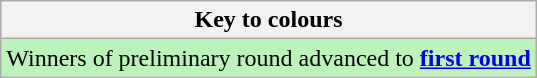<table class="wikitable">
<tr>
<th>Key to colours</th>
</tr>
<tr bgcolor=#BBF3BB>
<td>Winners of preliminary round advanced to <strong><a href='#'>first round</a></strong></td>
</tr>
</table>
